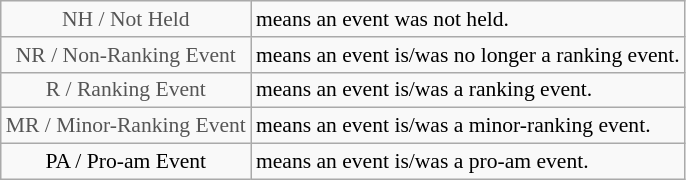<table class="wikitable" style="font-size:90%">
<tr>
<td style="text-align:center; color:#555555;" colspan="4">NH / Not Held</td>
<td>means an event was not held.</td>
</tr>
<tr>
<td style="text-align:center; color:#555555;" colspan="4">NR / Non-Ranking Event</td>
<td>means an event is/was no longer a ranking event.</td>
</tr>
<tr>
<td style="text-align:center; color:#555555;" colspan="4">R / Ranking Event</td>
<td>means an event is/was a ranking event.</td>
</tr>
<tr>
<td style="text-align:center; color:#555555;" colspan="4">MR / Minor-Ranking Event</td>
<td>means an event is/was a minor-ranking event.</td>
</tr>
<tr>
<td style="text-align:center; color::#555555;" colspan="4">PA / Pro-am Event</td>
<td>means an event is/was a pro-am event.</td>
</tr>
</table>
